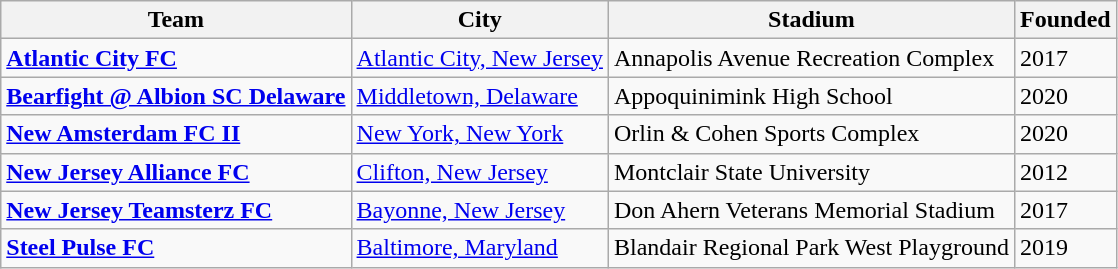<table class="wikitable sortable">
<tr>
<th scope="col">Team</th>
<th scope="col">City</th>
<th scope="col">Stadium</th>
<th scope="col">Founded</th>
</tr>
<tr>
<td><strong><a href='#'>Atlantic City FC</a></strong></td>
<td><a href='#'>Atlantic City, New Jersey</a></td>
<td>Annapolis Avenue Recreation Complex</td>
<td>2017</td>
</tr>
<tr>
<td><strong><a href='#'>Bearfight @ Albion SC Delaware</a></strong></td>
<td><a href='#'>Middletown, Delaware</a></td>
<td>Appoquinimink High School</td>
<td>2020</td>
</tr>
<tr>
<td><strong><a href='#'>New Amsterdam FC II</a></strong></td>
<td><a href='#'>New York, New York</a></td>
<td>Orlin & Cohen Sports Complex</td>
<td>2020</td>
</tr>
<tr>
<td><strong><a href='#'>New Jersey Alliance FC</a></strong></td>
<td><a href='#'>Clifton, New Jersey</a></td>
<td>Montclair State University</td>
<td>2012</td>
</tr>
<tr>
<td><strong><a href='#'>New Jersey Teamsterz FC</a></strong></td>
<td><a href='#'>Bayonne, New Jersey</a></td>
<td>Don Ahern Veterans Memorial Stadium</td>
<td>2017</td>
</tr>
<tr>
<td><strong><a href='#'>Steel Pulse FC</a></strong></td>
<td><a href='#'>Baltimore, Maryland</a></td>
<td>Blandair Regional Park West Playground</td>
<td>2019</td>
</tr>
</table>
